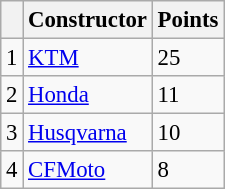<table class="wikitable" style="font-size: 95%;">
<tr>
<th></th>
<th>Constructor</th>
<th>Points</th>
</tr>
<tr>
<td align=center>1</td>
<td> <a href='#'>KTM</a></td>
<td align=left>25</td>
</tr>
<tr>
<td align=center>2</td>
<td> <a href='#'>Honda</a></td>
<td align=left>11</td>
</tr>
<tr>
<td align=center>3</td>
<td> <a href='#'>Husqvarna</a></td>
<td align=left>10</td>
</tr>
<tr>
<td align=center>4</td>
<td> <a href='#'>CFMoto</a></td>
<td align=left>8</td>
</tr>
</table>
